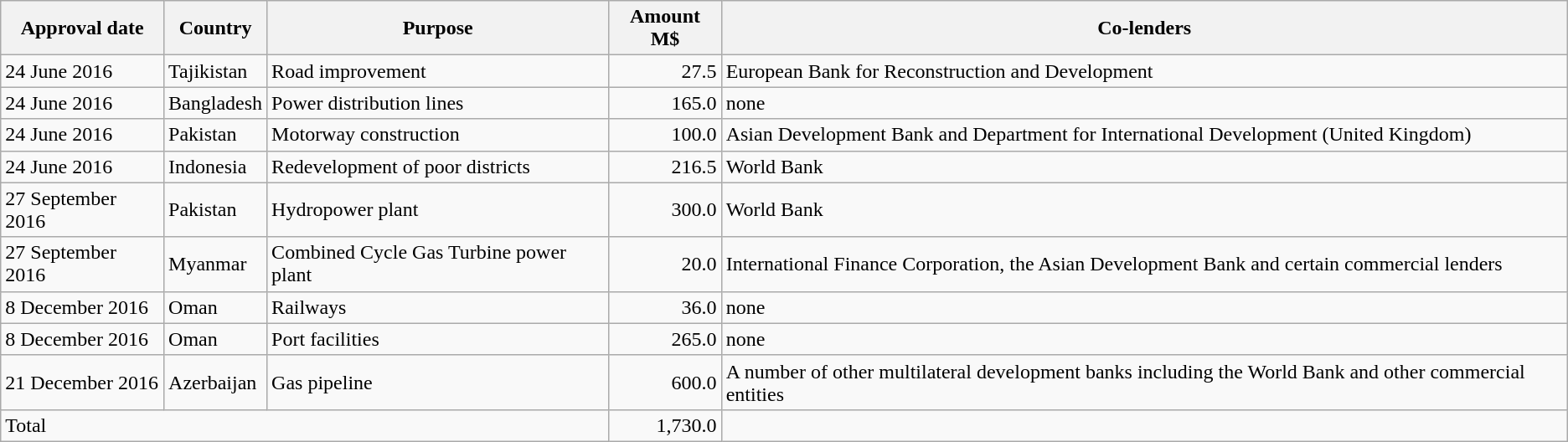<table class="wikitable sortable">
<tr>
<th>Approval date</th>
<th>Country</th>
<th>Purpose</th>
<th>Amount M$</th>
<th>Co-lenders</th>
</tr>
<tr>
<td>24 June 2016</td>
<td>Tajikistan</td>
<td>Road improvement</td>
<td style="text-align:right">27.5</td>
<td>European Bank for Reconstruction and Development</td>
</tr>
<tr>
<td>24 June 2016</td>
<td>Bangladesh</td>
<td>Power distribution lines</td>
<td style="text-align:right">165.0</td>
<td>none</td>
</tr>
<tr>
<td>24 June 2016</td>
<td>Pakistan</td>
<td>Motorway construction</td>
<td style="text-align:right">100.0</td>
<td>Asian Development Bank and Department for International Development (United Kingdom)</td>
</tr>
<tr>
<td>24 June 2016</td>
<td>Indonesia</td>
<td>Redevelopment of poor districts</td>
<td style="text-align:right">216.5</td>
<td>World Bank</td>
</tr>
<tr>
<td>27 September 2016</td>
<td>Pakistan</td>
<td>Hydropower plant</td>
<td style="text-align:right">300.0</td>
<td>World Bank</td>
</tr>
<tr>
<td>27 September 2016</td>
<td>Myanmar</td>
<td>Combined Cycle Gas Turbine power plant</td>
<td style="text-align:right">20.0</td>
<td>International Finance Corporation, the Asian Development Bank and certain commercial lenders</td>
</tr>
<tr>
<td>8 December 2016</td>
<td>Oman</td>
<td>Railways</td>
<td style="text-align:right">36.0</td>
<td>none</td>
</tr>
<tr>
<td>8 December 2016</td>
<td>Oman</td>
<td>Port facilities</td>
<td style="text-align:right">265.0</td>
<td>none</td>
</tr>
<tr>
<td>21 December 2016</td>
<td>Azerbaijan</td>
<td>Gas pipeline</td>
<td style="text-align:right">600.0</td>
<td>A number of other multilateral development banks including the World Bank and other commercial entities</td>
</tr>
<tr>
<td colspan="3">Total</td>
<td style="text-align:right">1,730.0</td>
<td></td>
</tr>
</table>
